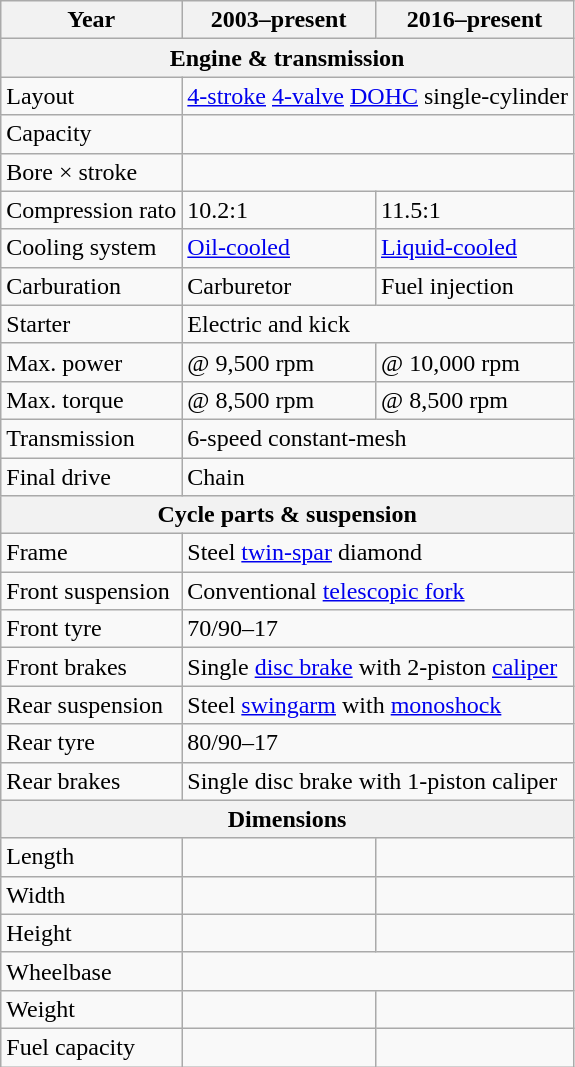<table class="wikitable">
<tr>
<th>Year</th>
<th>2003–present</th>
<th>2016–present</th>
</tr>
<tr>
<th colspan="4" style="text-align: center;">Engine & transmission</th>
</tr>
<tr>
<td>Layout</td>
<td colspan="2"><a href='#'>4-stroke</a> <a href='#'>4-valve</a> <a href='#'>DOHC</a> single-cylinder</td>
</tr>
<tr>
<td>Capacity</td>
<td colspan="2"></td>
</tr>
<tr>
<td>Bore × stroke</td>
<td colspan="2"></td>
</tr>
<tr>
<td>Compression rato</td>
<td colspan="1">10.2:1</td>
<td colspan="1">11.5:1</td>
</tr>
<tr>
<td>Cooling system</td>
<td colspan="1"><a href='#'>Oil-cooled</a></td>
<td colspan="1"><a href='#'>Liquid-cooled</a></td>
</tr>
<tr>
<td>Carburation</td>
<td colspan="1">Carburetor</td>
<td colspan="1">Fuel injection</td>
</tr>
<tr>
<td>Starter</td>
<td colspan="2">Electric and kick</td>
</tr>
<tr>
<td>Max. power</td>
<td> @ 9,500 rpm</td>
<td> @ 10,000 rpm</td>
</tr>
<tr>
<td>Max. torque</td>
<td> @ 8,500 rpm</td>
<td> @ 8,500 rpm</td>
</tr>
<tr>
<td>Transmission</td>
<td colspan="2">6-speed constant-mesh</td>
</tr>
<tr>
<td>Final drive</td>
<td colspan="2">Chain</td>
</tr>
<tr>
<th colspan="4" style="text-align: center;">Cycle parts & suspension</th>
</tr>
<tr>
<td>Frame</td>
<td colspan="2">Steel <a href='#'>twin-spar</a> diamond</td>
</tr>
<tr>
<td>Front suspension</td>
<td colspan="2">Conventional <a href='#'>telescopic fork</a></td>
</tr>
<tr>
<td>Front tyre</td>
<td colspan="2">70/90–17</td>
</tr>
<tr>
<td>Front brakes</td>
<td colspan="2">Single <a href='#'>disc brake</a> with 2-piston <a href='#'>caliper</a></td>
</tr>
<tr>
<td>Rear suspension</td>
<td colspan="2">Steel <a href='#'>swingarm</a> with <a href='#'>monoshock</a></td>
</tr>
<tr>
<td>Rear tyre</td>
<td colspan="2">80/90–17</td>
</tr>
<tr>
<td>Rear brakes</td>
<td colspan="2">Single disc brake with 1-piston caliper</td>
</tr>
<tr>
<th colspan="4" style="text-align: center;">Dimensions</th>
</tr>
<tr>
<td>Length</td>
<td></td>
<td></td>
</tr>
<tr>
<td>Width</td>
<td></td>
<td></td>
</tr>
<tr>
<td>Height</td>
<td></td>
<td></td>
</tr>
<tr>
<td>Wheelbase</td>
<td colspan="2"></td>
</tr>
<tr>
<td>Weight</td>
<td></td>
<td></td>
</tr>
<tr>
<td>Fuel capacity</td>
<td></td>
<td></td>
</tr>
</table>
